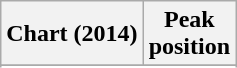<table class="wikitable sortable plainrowheaders">
<tr>
<th>Chart (2014)</th>
<th>Peak<br>position</th>
</tr>
<tr>
</tr>
<tr>
</tr>
<tr>
</tr>
<tr>
</tr>
</table>
